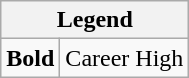<table class="wikitable">
<tr>
<th colspan="2">Legend</th>
</tr>
<tr>
<td><strong>Bold</strong></td>
<td>Career High</td>
</tr>
</table>
